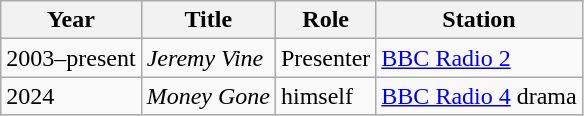<table class="wikitable">
<tr>
<th>Year</th>
<th>Title</th>
<th>Role</th>
<th>Station</th>
</tr>
<tr>
<td>2003–present</td>
<td><em>Jeremy Vine</em></td>
<td>Presenter</td>
<td><a href='#'>BBC Radio 2</a></td>
</tr>
<tr>
<td>2024</td>
<td><em>Money Gone</em></td>
<td>himself</td>
<td><a href='#'>BBC Radio 4</a> drama</td>
</tr>
</table>
